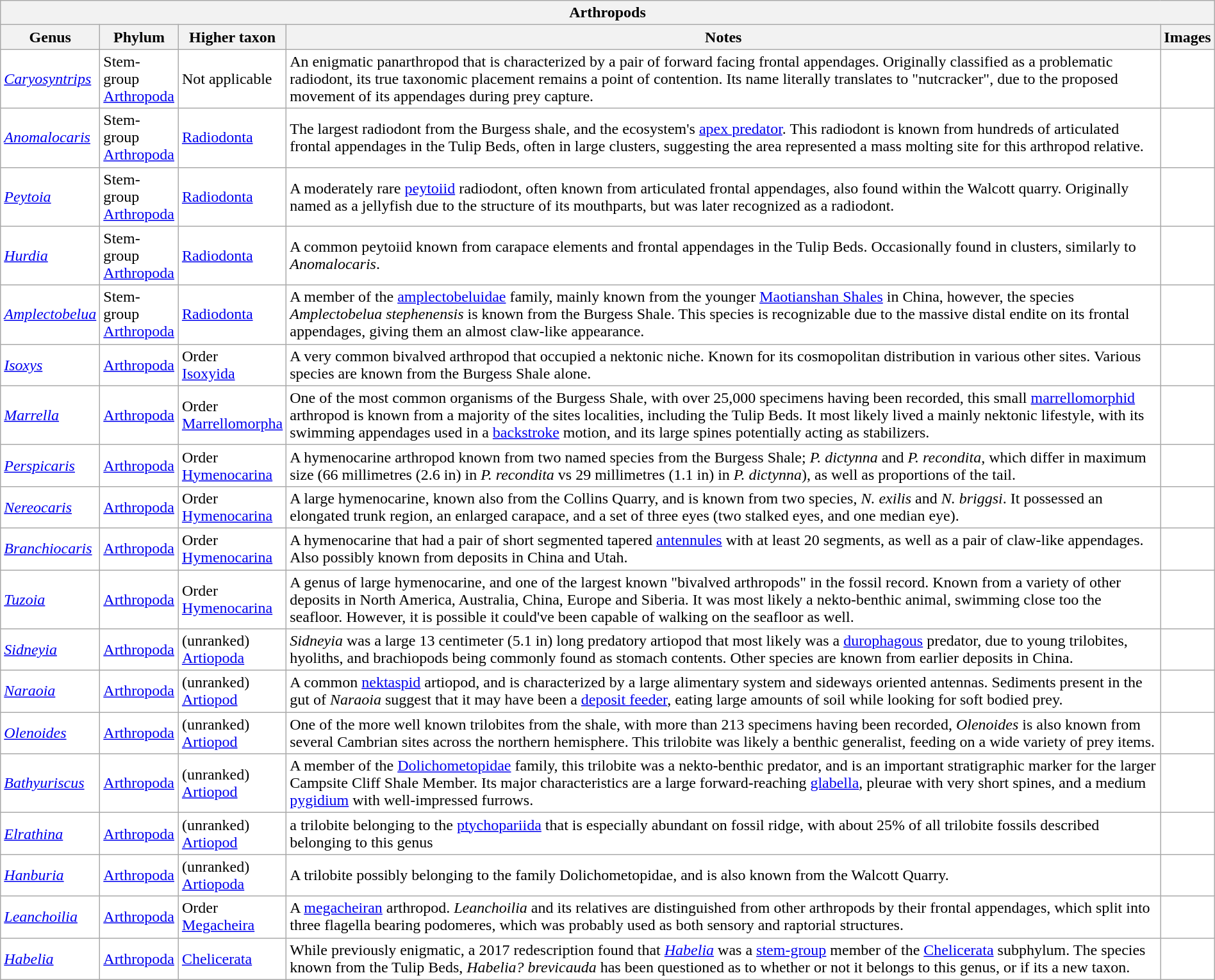<table class="wikitable sortable" style="background:white; width:100%;">
<tr>
<th colspan="5" align="center">Arthropods</th>
</tr>
<tr>
<th>Genus</th>
<th>Phylum</th>
<th>Higher taxon</th>
<th>Notes</th>
<th>Images</th>
</tr>
<tr>
<td><em><a href='#'>Caryosyntrips</a></em></td>
<td>Stem-group<br><a href='#'>Arthropoda</a></td>
<td>Not applicable</td>
<td>An enigmatic panarthropod that is characterized by a pair of forward facing frontal appendages. Originally classified as a problematic radiodont, its true taxonomic placement remains a point of contention. Its name literally translates to "nutcracker", due to the proposed movement of its appendages during prey capture.</td>
<td></td>
</tr>
<tr>
<td><em><a href='#'>Anomalocaris</a></em></td>
<td>Stem-group<br><a href='#'>Arthropoda</a></td>
<td><a href='#'>Radiodonta</a></td>
<td>The largest radiodont from the Burgess shale, and the ecosystem's <a href='#'>apex predator</a>. This radiodont is known from hundreds of articulated frontal appendages in the Tulip Beds, often in large clusters, suggesting the area represented a mass molting site for this arthropod relative.</td>
<td></td>
</tr>
<tr>
<td><em><a href='#'>Peytoia</a></em></td>
<td>Stem-group<br><a href='#'>Arthropoda</a></td>
<td><a href='#'>Radiodonta</a></td>
<td>A moderately rare <a href='#'>peytoiid</a> radiodont, often known from articulated frontal appendages, also found within the Walcott quarry. Originally named as a jellyfish due to the structure of its mouthparts, but was later recognized as a radiodont.</td>
<td></td>
</tr>
<tr>
<td><em><a href='#'>Hurdia</a></em></td>
<td>Stem-group<br><a href='#'>Arthropoda</a></td>
<td><a href='#'>Radiodonta</a></td>
<td>A common peytoiid known from carapace elements and frontal appendages in the Tulip Beds. Occasionally found in clusters, similarly to <em>Anomalocaris</em>.</td>
<td></td>
</tr>
<tr>
<td><em><a href='#'>Amplectobelua</a></em></td>
<td>Stem-group<br><a href='#'>Arthropoda</a></td>
<td><a href='#'>Radiodonta</a></td>
<td>A member of the <a href='#'>amplectobeluidae</a> family, mainly known from the younger <a href='#'>Maotianshan Shales</a> in China, however, the species <em>Amplectobelua stephenensis</em> is known from the Burgess Shale. This species is recognizable due to the massive distal endite on its frontal appendages, giving them an almost claw-like appearance.</td>
<td></td>
</tr>
<tr>
<td><em><a href='#'>Isoxys</a></em></td>
<td><a href='#'>Arthropoda</a></td>
<td>Order<br><a href='#'>Isoxyida</a></td>
<td>A very common bivalved arthropod that occupied a nektonic niche. Known for its cosmopolitan distribution in various other sites. Various species are known from the Burgess Shale alone.</td>
<td></td>
</tr>
<tr>
<td><em><a href='#'>Marrella</a></em></td>
<td><a href='#'>Arthropoda</a></td>
<td>Order<br><a href='#'>Marrellomorpha</a></td>
<td>One of the most common organisms of the Burgess Shale, with over 25,000 specimens having been recorded, this small <a href='#'>marrellomorphid</a> arthropod is known from a majority of the sites localities, including the Tulip Beds. It most likely lived a mainly nektonic lifestyle, with its swimming appendages used in a <a href='#'>backstroke</a> motion, and its large spines potentially acting as stabilizers.</td>
<td></td>
</tr>
<tr>
<td><em><a href='#'>Perspicaris</a></em></td>
<td><a href='#'>Arthropoda</a></td>
<td>Order<br><a href='#'>Hymenocarina</a></td>
<td>A hymenocarine arthropod known from two named species from the Burgess Shale; <em>P. dictynna</em> and <em>P. recondita</em>, which differ in maximum size (66 millimetres (2.6 in) in <em>P. recondita</em> vs 29 millimetres (1.1 in) in <em>P. dictynna</em>), as well as proportions of the tail.</td>
<td></td>
</tr>
<tr>
<td><em><a href='#'>Nereocaris</a></em></td>
<td><a href='#'>Arthropoda</a></td>
<td>Order<br><a href='#'>Hymenocarina</a></td>
<td>A large hymenocarine, known also from the Collins Quarry, and is known from two species, <em>N. exilis</em> and <em>N. briggsi</em>. It possessed an elongated trunk region, an enlarged carapace, and a set of three eyes (two stalked eyes, and one median eye).</td>
<td></td>
</tr>
<tr>
<td><em><a href='#'>Branchiocaris</a></em></td>
<td><a href='#'>Arthropoda</a></td>
<td>Order<br><a href='#'>Hymenocarina</a></td>
<td>A hymenocarine that had a pair of short segmented tapered <a href='#'>antennules</a> with at least 20 segments, as well as a pair of claw-like appendages. Also possibly known from deposits in China and Utah.</td>
<td></td>
</tr>
<tr>
<td><em><a href='#'>Tuzoia</a></em></td>
<td><a href='#'>Arthropoda</a></td>
<td>Order<br><a href='#'>Hymenocarina</a></td>
<td>A genus of large hymenocarine, and one of the largest known "bivalved arthropods" in the fossil record. Known from a variety of other deposits in North America, Australia, China, Europe and Siberia. It was most likely a nekto-benthic animal, swimming close too the seafloor. However, it is possible it could've been capable of walking on the seafloor as well.</td>
<td></td>
</tr>
<tr>
<td><em><a href='#'>Sidneyia</a></em></td>
<td><a href='#'>Arthropoda</a></td>
<td>(unranked)<br><a href='#'>Artiopoda</a></td>
<td><em>Sidneyia</em> was a large 13 centimeter (5.1 in) long predatory artiopod that most likely was a <a href='#'>durophagous</a> predator, due to young trilobites, hyoliths, and brachiopods being commonly found as stomach contents. Other species are known from earlier deposits in China.</td>
<td></td>
</tr>
<tr>
<td><em><a href='#'>Naraoia</a></em></td>
<td><a href='#'>Arthropoda</a></td>
<td>(unranked)<br><a href='#'>Artiopod</a></td>
<td>A common <a href='#'>nektaspid</a> artiopod, and is characterized by a large alimentary system and sideways oriented antennas. Sediments present in the gut of <em>Naraoia</em> suggest that it may have been a <a href='#'>deposit feeder</a>, eating large amounts of soil while looking for soft bodied prey.</td>
<td></td>
</tr>
<tr>
<td><em><a href='#'>Olenoides</a></em></td>
<td><a href='#'>Arthropoda</a></td>
<td>(unranked)<br><a href='#'>Artiopod</a></td>
<td>One of the more well known trilobites from the shale, with more than 213 specimens having been recorded, <em>Olenoides</em> is also known from several Cambrian sites across the northern hemisphere. This trilobite was likely a benthic generalist, feeding on a wide variety of prey items.</td>
<td></td>
</tr>
<tr>
<td><em><a href='#'>Bathyuriscus</a></em></td>
<td><a href='#'>Arthropoda</a></td>
<td>(unranked)<br><a href='#'>Artiopod</a></td>
<td>A member of the <a href='#'>Dolichometopidae</a> family, this trilobite was a nekto-benthic predator, and is an important stratigraphic marker for the larger Campsite Cliff Shale Member. Its major characteristics are a large forward-reaching <a href='#'>glabella</a>, pleurae with very short spines, and a medium <a href='#'>pygidium</a> with well-impressed furrows.</td>
<td></td>
</tr>
<tr>
<td><em><a href='#'>Elrathina</a></em></td>
<td><a href='#'>Arthropoda</a></td>
<td>(unranked)<br><a href='#'>Artiopod</a></td>
<td>a trilobite belonging to the <a href='#'>ptychopariida</a> that is especially abundant on fossil ridge, with about 25% of all trilobite fossils described belonging to this genus</td>
<td></td>
</tr>
<tr>
<td><em><a href='#'>Hanburia</a></em></td>
<td><a href='#'>Arthropoda</a></td>
<td>(unranked)<br><a href='#'>Artiopoda</a></td>
<td>A trilobite possibly belonging to the family Dolichometopidae, and is also known from the Walcott Quarry.</td>
<td></td>
</tr>
<tr>
<td><em><a href='#'>Leanchoilia</a></em></td>
<td><a href='#'>Arthropoda</a></td>
<td>Order<br><a href='#'>Megacheira</a></td>
<td>A <a href='#'>megacheiran</a> arthropod. <em>Leanchoilia</em> and its relatives are distinguished from other arthropods by their frontal appendages, which split into three flagella bearing podomeres, which was probably used as both sensory and raptorial structures.</td>
<td></td>
</tr>
<tr>
<td><em><a href='#'>Habelia</a></em></td>
<td><a href='#'>Arthropoda</a></td>
<td><a href='#'>Chelicerata</a></td>
<td>While previously enigmatic, a 2017 redescription found that <em><a href='#'>Habelia</a></em> was a <a href='#'>stem-group</a> member of the <a href='#'>Chelicerata</a> subphylum. The species known from the Tulip Beds, <em>Habelia? brevicauda</em> has been questioned as to whether or not it belongs to this genus, or if its a new taxon.</td>
<td></td>
</tr>
</table>
